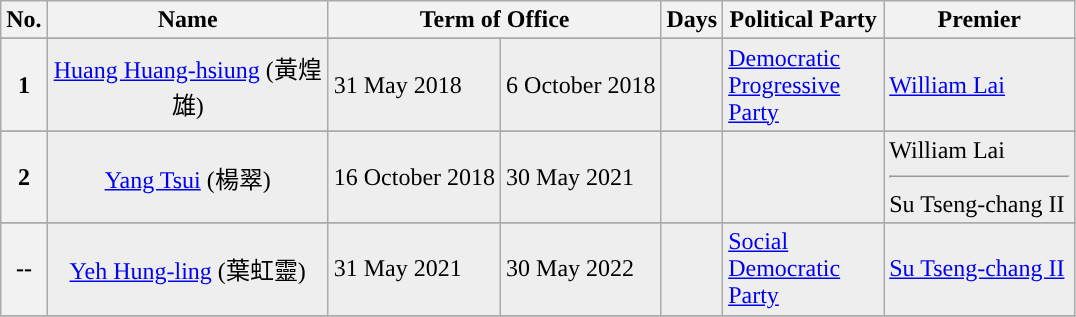<table class="wikitable">
<tr ->
<th>No.</th>
<th width="180">Name</th>
<th colspan=2 width="180">Term of Office</th>
<th>Days</th>
<th width="100">Political Party</th>
<th width="120">Premier</th>
</tr>
<tr ->
</tr>
<tr - bgcolor=#EEEEEE>
<th style="background:">1</th>
<td align=center><a href='#'>Huang Huang-hsiung</a> (黃煌雄)</td>
<td>31 May 2018</td>
<td>6 October 2018</td>
<td></td>
<td><a href='#'>Democratic Progressive Party</a></td>
<td><a href='#'>William Lai</a></td>
</tr>
<tr ->
</tr>
<tr - bgcolor=#EEEEEE>
<th style="background:">2</th>
<td align=center><a href='#'>Yang Tsui</a> (楊翠)</td>
<td>16 October 2018</td>
<td>30 May 2021</td>
<td></td>
<td></td>
<td>William Lai<hr>Su Tseng-chang II</td>
</tr>
<tr ->
</tr>
<tr ->
</tr>
<tr - bgcolor=#EEEEEE>
<th style="background:">--</th>
<td align=center><a href='#'>Yeh Hung-ling</a> (葉虹靈)</td>
<td>31 May 2021</td>
<td>30 May 2022</td>
<td></td>
<td><a href='#'>Social Democratic Party</a></td>
<td><a href='#'>Su Tseng-chang II</a></td>
</tr>
<tr ->
</tr>
</table>
